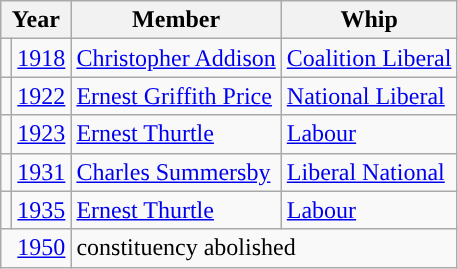<table class="wikitable">
<tr>
<th colspan="2">Year</th>
<th>Member</th>
<th>Whip</th>
</tr>
<tr>
<td style="color:inherit;background-color: "></td>
<td><a href='#'>1918</a></td>
<td><a href='#'>Christopher Addison</a></td>
<td><a href='#'>Coalition Liberal</a></td>
</tr>
<tr>
<td style="color:inherit;background-color: "></td>
<td><a href='#'>1922</a></td>
<td><a href='#'>Ernest Griffith Price</a></td>
<td><a href='#'>National Liberal</a></td>
</tr>
<tr>
<td style="color:inherit;background-color: "></td>
<td><a href='#'>1923</a></td>
<td><a href='#'>Ernest Thurtle</a></td>
<td><a href='#'>Labour</a></td>
</tr>
<tr>
<td style="color:inherit;background-color: "></td>
<td><a href='#'>1931</a></td>
<td><a href='#'>Charles Summersby</a></td>
<td><a href='#'>Liberal National</a></td>
</tr>
<tr>
<td style="color:inherit;background-color: "></td>
<td><a href='#'>1935</a></td>
<td><a href='#'>Ernest Thurtle</a></td>
<td><a href='#'>Labour</a></td>
</tr>
<tr>
<td colspan="2" align="right"><a href='#'>1950</a></td>
<td colspan="2">constituency abolished</td>
</tr>
</table>
